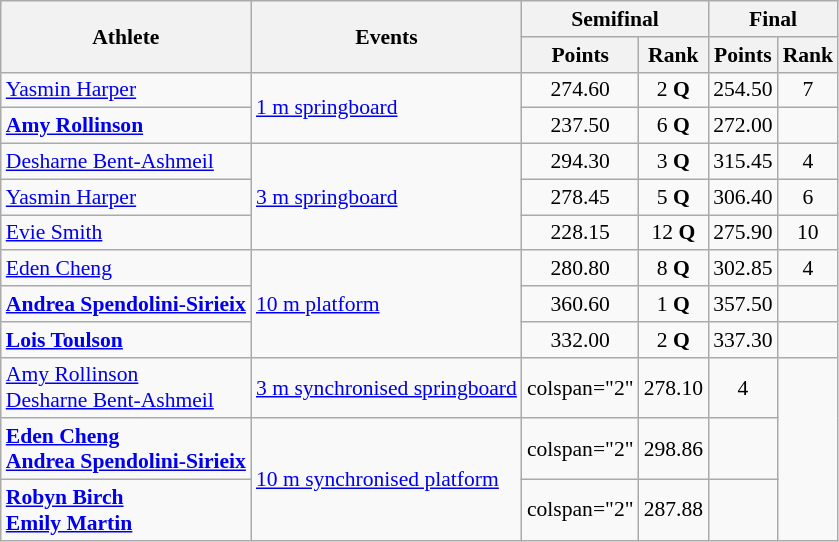<table class=wikitable style="font-size:90%">
<tr>
<th rowspan="2">Athlete</th>
<th rowspan="2">Events</th>
<th colspan="2">Semifinal</th>
<th colspan="2">Final</th>
</tr>
<tr>
<th>Points</th>
<th>Rank</th>
<th>Points</th>
<th>Rank</th>
</tr>
<tr align=center>
<td align=left><a href='#'>Yasmin Harper</a></td>
<td align=left rowspan=2><a href='#'>1 m springboard</a></td>
<td>274.60</td>
<td>2 <strong>Q</strong></td>
<td>254.50</td>
<td>7</td>
</tr>
<tr align=center>
<td align=left><strong><a href='#'>Amy Rollinson</a></strong></td>
<td>237.50</td>
<td>6 <strong>Q</strong></td>
<td>272.00</td>
<td></td>
</tr>
<tr align=center>
<td align=left><a href='#'>Desharne Bent-Ashmeil</a></td>
<td align=left rowspan=3><a href='#'>3 m springboard</a></td>
<td>294.30</td>
<td>3 <strong>Q</strong></td>
<td>315.45</td>
<td>4</td>
</tr>
<tr align=center>
<td align=left><a href='#'>Yasmin Harper</a></td>
<td>278.45</td>
<td>5 <strong>Q</strong></td>
<td>306.40</td>
<td>6</td>
</tr>
<tr align=center>
<td align=left><a href='#'>Evie Smith</a></td>
<td>228.15</td>
<td>12 <strong>Q</strong></td>
<td>275.90</td>
<td>10</td>
</tr>
<tr align=center>
<td align=left><a href='#'>Eden Cheng</a></td>
<td align=left rowspan=3><a href='#'>10 m platform</a></td>
<td>280.80</td>
<td>8 <strong>Q</strong></td>
<td>302.85</td>
<td>4</td>
</tr>
<tr align=center>
<td align=left><strong><a href='#'>Andrea Spendolini-Sirieix</a></strong></td>
<td>360.60</td>
<td>1 <strong>Q</strong></td>
<td>357.50</td>
<td></td>
</tr>
<tr align=center>
<td align=left><strong><a href='#'>Lois Toulson</a></strong></td>
<td>332.00</td>
<td>2 <strong>Q</strong></td>
<td>337.30</td>
<td></td>
</tr>
<tr align=center>
<td align=left><a href='#'>Amy Rollinson</a><br><a href='#'>Desharne Bent-Ashmeil</a></td>
<td align=left><a href='#'>3 m synchronised springboard</a></td>
<td>colspan="2" </td>
<td>278.10</td>
<td>4</td>
</tr>
<tr align=center>
<td align=left><strong><a href='#'>Eden Cheng</a></strong><br><strong><a href='#'>Andrea Spendolini-Sirieix</a></strong></td>
<td align=left rowspan=2><a href='#'>10 m synchronised platform</a></td>
<td>colspan="2" </td>
<td>298.86</td>
<td></td>
</tr>
<tr align=center>
<td align=left><strong><a href='#'>Robyn Birch</a></strong><br><strong><a href='#'>Emily Martin</a></strong></td>
<td>colspan="2" </td>
<td>287.88</td>
<td></td>
</tr>
</table>
